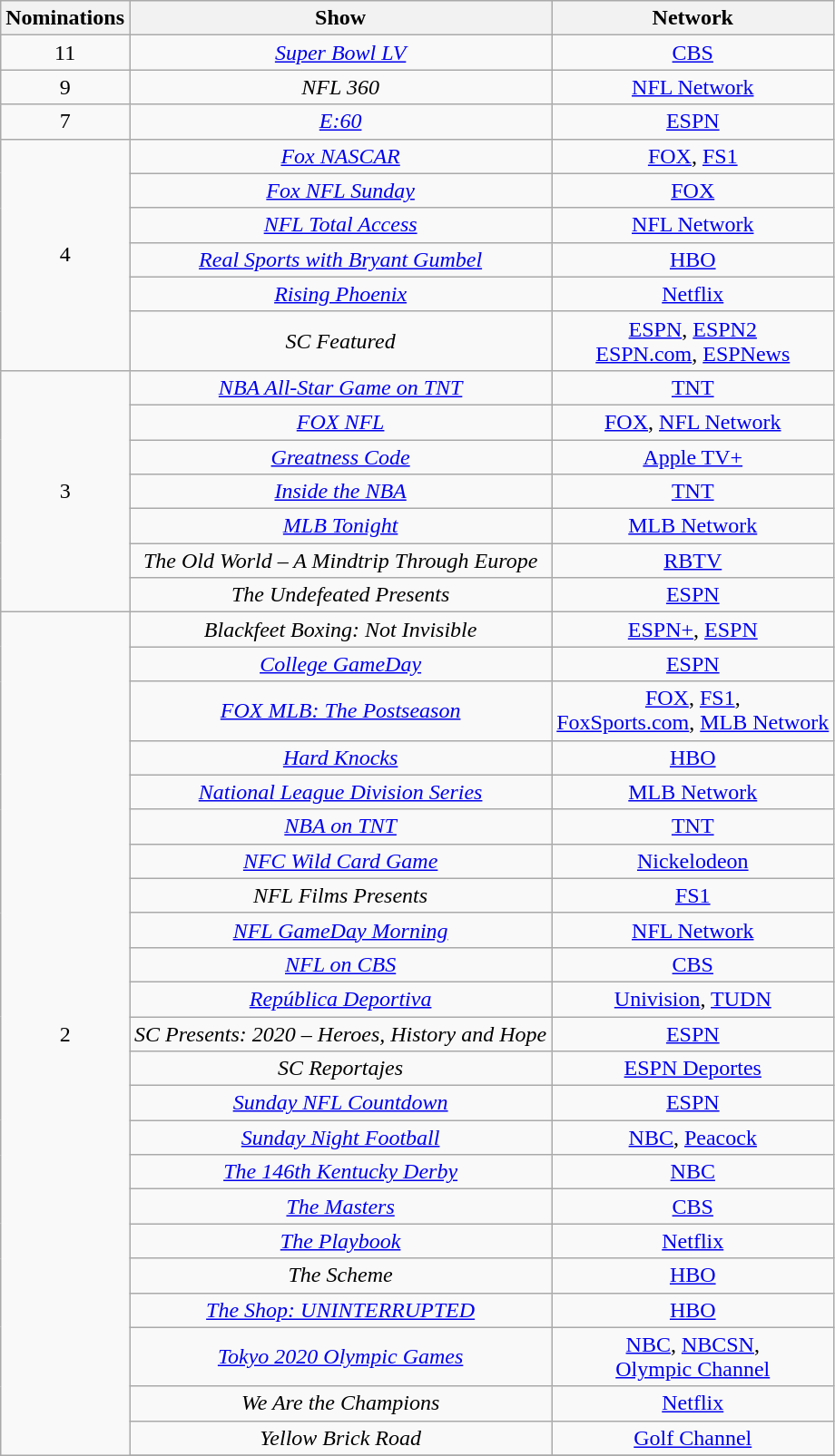<table class="wikitable floatleft" style="text-align: center;">
<tr>
<th scope="col" style="width:55px;">Nominations</th>
<th scope="col" style="text-align:center;">Show</th>
<th scope="col" style="text-align:center;">Network</th>
</tr>
<tr>
<td scope=row style="text-align:center">11</td>
<td><em><a href='#'>Super Bowl LV</a></em></td>
<td><a href='#'>CBS</a></td>
</tr>
<tr>
<td scope=row style="text-align:center">9</td>
<td><em>NFL 360</em></td>
<td><a href='#'>NFL Network</a></td>
</tr>
<tr>
<td scope=row style="text-align:center">7</td>
<td><em><a href='#'>E:60</a></em></td>
<td><a href='#'>ESPN</a></td>
</tr>
<tr>
<td rowspan="6" scope=row style="text-align:center">4</td>
<td><em><a href='#'>Fox NASCAR</a></em></td>
<td><a href='#'>FOX</a>, <a href='#'>FS1</a></td>
</tr>
<tr>
<td><em><a href='#'>Fox NFL Sunday</a></em></td>
<td><a href='#'>FOX</a></td>
</tr>
<tr>
<td><em><a href='#'>NFL Total Access</a></em></td>
<td><a href='#'>NFL Network</a></td>
</tr>
<tr>
<td><em><a href='#'>Real Sports with Bryant Gumbel</a></em></td>
<td><a href='#'>HBO</a></td>
</tr>
<tr>
<td><em><a href='#'>Rising Phoenix</a></em></td>
<td><a href='#'>Netflix</a></td>
</tr>
<tr>
<td><em>SC Featured</em></td>
<td><a href='#'>ESPN</a>, <a href='#'>ESPN2</a><br><a href='#'>ESPN.com</a>, <a href='#'>ESPNews</a></td>
</tr>
<tr>
<td rowspan="7" scope=row style="text-align:center">3</td>
<td><em><a href='#'>NBA All-Star Game on TNT</a></em></td>
<td><a href='#'>TNT</a></td>
</tr>
<tr>
<td><em><a href='#'>FOX NFL</a></em></td>
<td><a href='#'>FOX</a>, <a href='#'>NFL Network</a></td>
</tr>
<tr>
<td><em><a href='#'>Greatness Code</a></em></td>
<td><a href='#'>Apple TV+</a></td>
</tr>
<tr>
<td><em><a href='#'>Inside the NBA</a></em></td>
<td><a href='#'>TNT</a></td>
</tr>
<tr>
<td><em><a href='#'>MLB Tonight</a></em></td>
<td><a href='#'>MLB Network</a></td>
</tr>
<tr>
<td><em>The Old World – A Mindtrip Through Europe</em></td>
<td><a href='#'>RBTV</a></td>
</tr>
<tr>
<td><em>The Undefeated Presents</em></td>
<td><a href='#'>ESPN</a></td>
</tr>
<tr>
<td rowspan="25" scope=row style="text-align:center">2</td>
<td><em>Blackfeet Boxing: Not Invisible</em></td>
<td><a href='#'>ESPN+</a>, <a href='#'>ESPN</a></td>
</tr>
<tr>
<td><em><a href='#'>College GameDay</a></em></td>
<td><a href='#'>ESPN</a></td>
</tr>
<tr>
<td><em><a href='#'>FOX MLB: The Postseason</a></em></td>
<td><a href='#'>FOX</a>, <a href='#'>FS1</a>,<br><a href='#'>FoxSports.com</a>, <a href='#'>MLB Network</a></td>
</tr>
<tr>
<td><em><a href='#'>Hard Knocks</a></em></td>
<td><a href='#'>HBO</a></td>
</tr>
<tr>
<td><em><a href='#'>National League Division Series</a></em></td>
<td><a href='#'>MLB Network</a></td>
</tr>
<tr>
<td><em><a href='#'>NBA on TNT</a></em></td>
<td><a href='#'>TNT</a></td>
</tr>
<tr>
<td><em><a href='#'>NFC Wild Card Game</a></em></td>
<td><a href='#'>Nickelodeon</a></td>
</tr>
<tr>
<td><em>NFL Films Presents</em></td>
<td><a href='#'>FS1</a></td>
</tr>
<tr>
<td><em><a href='#'>NFL GameDay Morning</a></em></td>
<td><a href='#'>NFL Network</a></td>
</tr>
<tr>
<td><em><a href='#'>NFL on CBS</a></em></td>
<td><a href='#'>CBS</a></td>
</tr>
<tr>
<td><em><a href='#'>República Deportiva</a></em></td>
<td><a href='#'>Univision</a>, <a href='#'>TUDN</a></td>
</tr>
<tr>
<td><em>SC Presents: 2020 – Heroes, History and Hope</em></td>
<td><a href='#'>ESPN</a></td>
</tr>
<tr>
<td><em>SC Reportajes</em></td>
<td><a href='#'>ESPN Deportes</a></td>
</tr>
<tr>
<td><em><a href='#'>Sunday NFL Countdown</a></em></td>
<td><a href='#'>ESPN</a></td>
</tr>
<tr>
<td><em><a href='#'>Sunday Night Football</a></em></td>
<td><a href='#'>NBC</a>, <a href='#'>Peacock</a></td>
</tr>
<tr>
<td><em><a href='#'>The 146th Kentucky Derby</a></em></td>
<td><a href='#'>NBC</a></td>
</tr>
<tr>
<td><em><a href='#'>The Masters</a></em></td>
<td><a href='#'>CBS</a></td>
</tr>
<tr>
<td><em><a href='#'>The Playbook</a></em></td>
<td><a href='#'>Netflix</a></td>
</tr>
<tr>
<td><em>The Scheme</em></td>
<td><a href='#'>HBO</a></td>
</tr>
<tr>
<td><em><a href='#'>The Shop: UNINTERRUPTED</a></em></td>
<td><a href='#'>HBO</a></td>
</tr>
<tr>
<td><em><a href='#'>Tokyo 2020 Olympic Games</a></em></td>
<td><a href='#'>NBC</a>, <a href='#'>NBCSN</a>,<br><a href='#'>Olympic Channel</a></td>
</tr>
<tr>
<td><em>We Are the Champions</em></td>
<td><a href='#'>Netflix</a></td>
</tr>
<tr>
<td><em>Yellow Brick Road</em></td>
<td><a href='#'>Golf Channel</a></td>
</tr>
<tr>
</tr>
</table>
